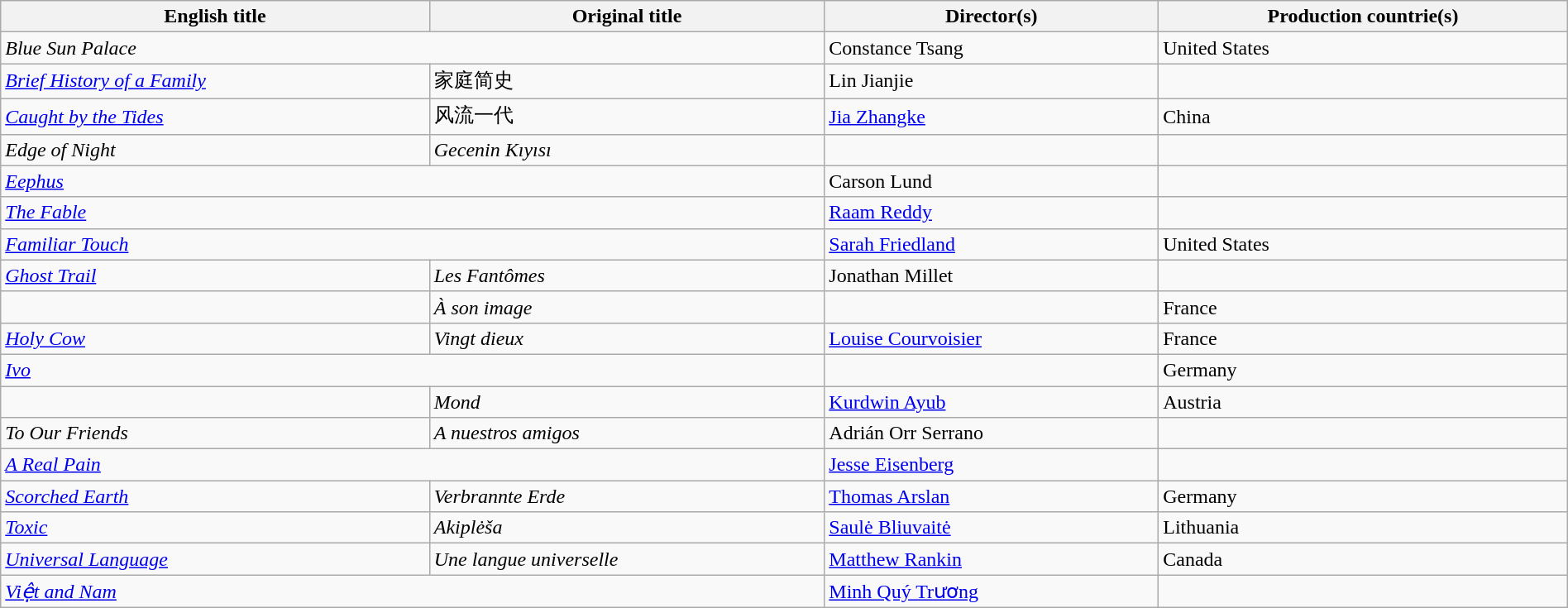<table class="sortable wikitable" style="width:100%; margin-bottom:4px" cellpadding="5">
<tr>
<th scope="col">English title</th>
<th scope="col">Original title</th>
<th scope="col">Director(s)</th>
<th scope="col">Production countrie(s)</th>
</tr>
<tr>
<td colspan = "2"><em>Blue Sun Palace</em></td>
<td>Constance Tsang</td>
<td>United States</td>
</tr>
<tr>
<td><em><a href='#'>Brief History of a Family</a></em></td>
<td>家庭简史</td>
<td>Lin Jianjie</td>
<td></td>
</tr>
<tr>
<td><em><a href='#'>Caught by the Tides</a></em></td>
<td>风流一代</td>
<td><a href='#'>Jia Zhangke</a></td>
<td>China</td>
</tr>
<tr>
<td><em>Edge of Night</em></td>
<td><em>Gecenin Kıyısı</em></td>
<td></td>
<td></td>
</tr>
<tr>
<td colspan = "2"><em><a href='#'>Eephus</a></em></td>
<td>Carson Lund</td>
<td></td>
</tr>
<tr>
<td colspan = "2"><em><a href='#'>The Fable</a></em></td>
<td><a href='#'>Raam Reddy</a></td>
<td></td>
</tr>
<tr>
<td colspan = "2"><em><a href='#'>Familiar Touch</a></em></td>
<td><a href='#'>Sarah Friedland</a></td>
<td>United States</td>
</tr>
<tr>
<td><em><a href='#'>Ghost Trail</a></em></td>
<td><em>Les Fantômes</em></td>
<td>Jonathan Millet</td>
<td></td>
</tr>
<tr>
<td><em></em></td>
<td><em>À son image</em></td>
<td></td>
<td>France</td>
</tr>
<tr>
<td><em><a href='#'>Holy Cow</a></em></td>
<td><em>Vingt dieux</em></td>
<td><a href='#'>Louise Courvoisier</a></td>
<td>France</td>
</tr>
<tr>
<td colspan = "2"><em><a href='#'>Ivo</a></em></td>
<td></td>
<td>Germany</td>
</tr>
<tr>
<td><em></em></td>
<td><em>Mond</em></td>
<td><a href='#'>Kurdwin Ayub</a></td>
<td>Austria</td>
</tr>
<tr>
<td><em>To Our Friends</em></td>
<td><em>A nuestros amigos</em></td>
<td>Adrián Orr Serrano</td>
<td></td>
</tr>
<tr>
<td colspan = "2"><em><a href='#'>A Real Pain</a></em></td>
<td><a href='#'>Jesse Eisenberg</a></td>
<td></td>
</tr>
<tr>
<td><em><a href='#'>Scorched Earth</a></em></td>
<td><em>Verbrannte Erde</em></td>
<td><a href='#'>Thomas Arslan</a></td>
<td>Germany</td>
</tr>
<tr>
<td><em><a href='#'>Toxic</a></em></td>
<td><em>Akiplėša</em></td>
<td><a href='#'>Saulė Bliuvaitė</a></td>
<td>Lithuania</td>
</tr>
<tr>
<td><em><a href='#'>Universal Language</a></em></td>
<td><em>Une langue universelle</em></td>
<td><a href='#'>Matthew Rankin</a></td>
<td>Canada</td>
</tr>
<tr>
<td colspan = "2"><em><a href='#'>Việt and Nam</a></em></td>
<td><a href='#'>Minh Quý Trương</a></td>
<td></td>
</tr>
</table>
